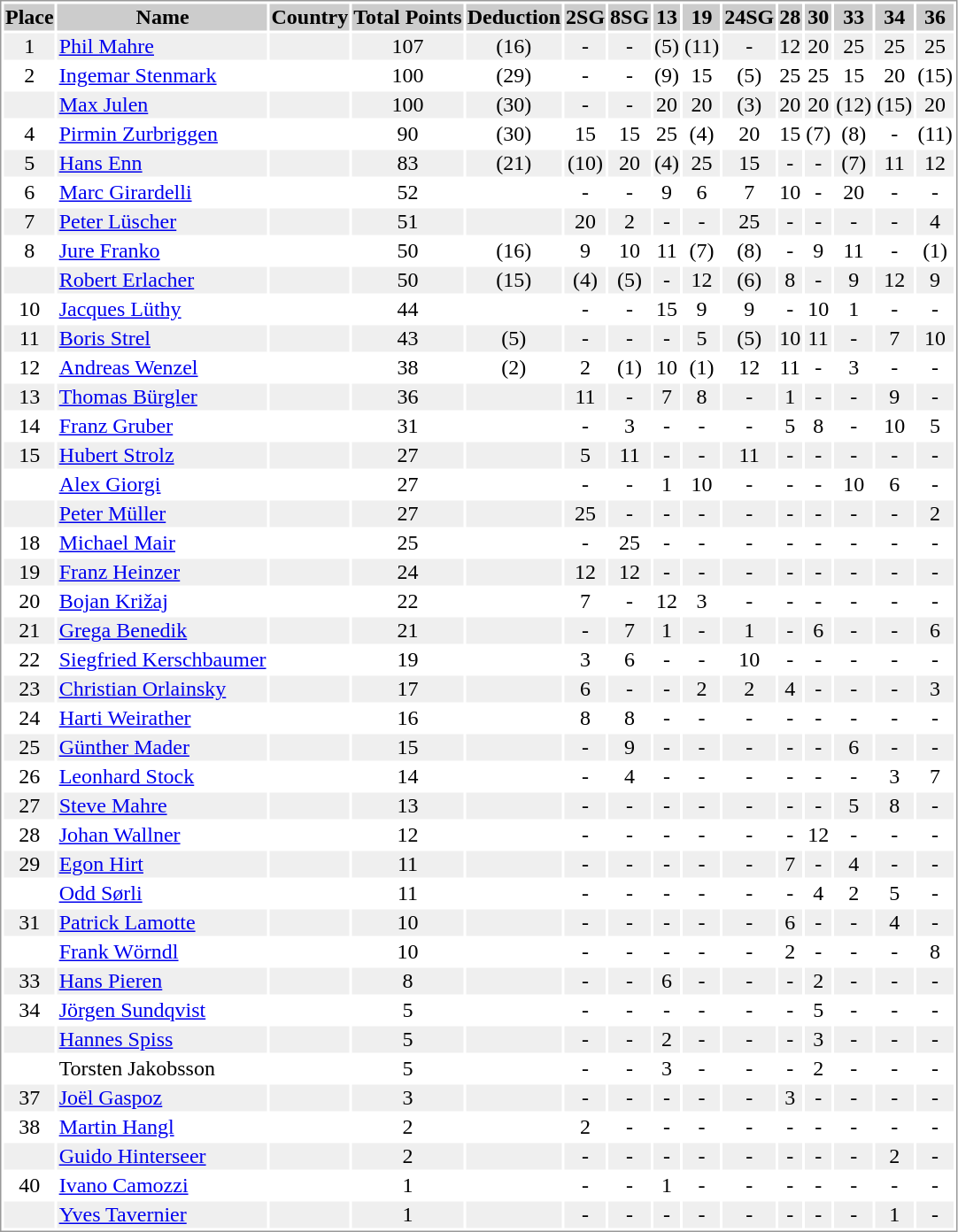<table border="0" style="border: 1px solid #999; background-color:#FFFFFF; text-align:center">
<tr align="center" bgcolor="#CCCCCC">
<th>Place</th>
<th>Name</th>
<th>Country</th>
<th>Total Points</th>
<th>Deduction</th>
<th>2SG</th>
<th>8SG</th>
<th>13</th>
<th>19</th>
<th>24SG</th>
<th>28</th>
<th>30</th>
<th>33</th>
<th>34</th>
<th>36</th>
</tr>
<tr bgcolor="#EFEFEF">
<td>1</td>
<td align="left"><a href='#'>Phil Mahre</a></td>
<td align="left"></td>
<td>107</td>
<td>(16)</td>
<td>-</td>
<td>-</td>
<td>(5)</td>
<td>(11)</td>
<td>-</td>
<td>12</td>
<td>20</td>
<td>25</td>
<td>25</td>
<td>25</td>
</tr>
<tr>
<td>2</td>
<td align="left"><a href='#'>Ingemar Stenmark</a></td>
<td align="left"></td>
<td>100</td>
<td>(29)</td>
<td>-</td>
<td>-</td>
<td>(9)</td>
<td>15</td>
<td>(5)</td>
<td>25</td>
<td>25</td>
<td>15</td>
<td>20</td>
<td>(15)</td>
</tr>
<tr bgcolor="#EFEFEF">
<td></td>
<td align="left"><a href='#'>Max Julen</a></td>
<td align="left"></td>
<td>100</td>
<td>(30)</td>
<td>-</td>
<td>-</td>
<td>20</td>
<td>20</td>
<td>(3)</td>
<td>20</td>
<td>20</td>
<td>(12)</td>
<td>(15)</td>
<td>20</td>
</tr>
<tr>
<td>4</td>
<td align="left"><a href='#'>Pirmin Zurbriggen</a></td>
<td align="left"></td>
<td>90</td>
<td>(30)</td>
<td>15</td>
<td>15</td>
<td>25</td>
<td>(4)</td>
<td>20</td>
<td>15</td>
<td>(7)</td>
<td>(8)</td>
<td>-</td>
<td>(11)</td>
</tr>
<tr bgcolor="#EFEFEF">
<td>5</td>
<td align="left"><a href='#'>Hans Enn</a></td>
<td align="left"></td>
<td>83</td>
<td>(21)</td>
<td>(10)</td>
<td>20</td>
<td>(4)</td>
<td>25</td>
<td>15</td>
<td>-</td>
<td>-</td>
<td>(7)</td>
<td>11</td>
<td>12</td>
</tr>
<tr>
<td>6</td>
<td align="left"><a href='#'>Marc Girardelli</a></td>
<td align="left"></td>
<td>52</td>
<td></td>
<td>-</td>
<td>-</td>
<td>9</td>
<td>6</td>
<td>7</td>
<td>10</td>
<td>-</td>
<td>20</td>
<td>-</td>
<td>-</td>
</tr>
<tr bgcolor="#EFEFEF">
<td>7</td>
<td align="left"><a href='#'>Peter Lüscher</a></td>
<td align="left"></td>
<td>51</td>
<td></td>
<td>20</td>
<td>2</td>
<td>-</td>
<td>-</td>
<td>25</td>
<td>-</td>
<td>-</td>
<td>-</td>
<td>-</td>
<td>4</td>
</tr>
<tr>
<td>8</td>
<td align="left"><a href='#'>Jure Franko</a></td>
<td align="left"></td>
<td>50</td>
<td>(16)</td>
<td>9</td>
<td>10</td>
<td>11</td>
<td>(7)</td>
<td>(8)</td>
<td>-</td>
<td>9</td>
<td>11</td>
<td>-</td>
<td>(1)</td>
</tr>
<tr bgcolor="#EFEFEF">
<td></td>
<td align="left"><a href='#'>Robert Erlacher</a></td>
<td align="left"></td>
<td>50</td>
<td>(15)</td>
<td>(4)</td>
<td>(5)</td>
<td>-</td>
<td>12</td>
<td>(6)</td>
<td>8</td>
<td>-</td>
<td>9</td>
<td>12</td>
<td>9</td>
</tr>
<tr>
<td>10</td>
<td align="left"><a href='#'>Jacques Lüthy</a></td>
<td align="left"></td>
<td>44</td>
<td></td>
<td>-</td>
<td>-</td>
<td>15</td>
<td>9</td>
<td>9</td>
<td>-</td>
<td>10</td>
<td>1</td>
<td>-</td>
<td>-</td>
</tr>
<tr bgcolor="#EFEFEF">
<td>11</td>
<td align="left"><a href='#'>Boris Strel</a></td>
<td align="left"></td>
<td>43</td>
<td>(5)</td>
<td>-</td>
<td>-</td>
<td>-</td>
<td>5</td>
<td>(5)</td>
<td>10</td>
<td>11</td>
<td>-</td>
<td>7</td>
<td>10</td>
</tr>
<tr>
<td>12</td>
<td align="left"><a href='#'>Andreas Wenzel</a></td>
<td align="left"></td>
<td>38</td>
<td>(2)</td>
<td>2</td>
<td>(1)</td>
<td>10</td>
<td>(1)</td>
<td>12</td>
<td>11</td>
<td>-</td>
<td>3</td>
<td>-</td>
<td>-</td>
</tr>
<tr bgcolor="#EFEFEF">
<td>13</td>
<td align="left"><a href='#'>Thomas Bürgler</a></td>
<td align="left"></td>
<td>36</td>
<td></td>
<td>11</td>
<td>-</td>
<td>7</td>
<td>8</td>
<td>-</td>
<td>1</td>
<td>-</td>
<td>-</td>
<td>9</td>
<td>-</td>
</tr>
<tr>
<td>14</td>
<td align="left"><a href='#'>Franz Gruber</a></td>
<td align="left"></td>
<td>31</td>
<td></td>
<td>-</td>
<td>3</td>
<td>-</td>
<td>-</td>
<td>-</td>
<td>5</td>
<td>8</td>
<td>-</td>
<td>10</td>
<td>5</td>
</tr>
<tr bgcolor="#EFEFEF">
<td>15</td>
<td align="left"><a href='#'>Hubert Strolz</a></td>
<td align="left"></td>
<td>27</td>
<td></td>
<td>5</td>
<td>11</td>
<td>-</td>
<td>-</td>
<td>11</td>
<td>-</td>
<td>-</td>
<td>-</td>
<td>-</td>
<td>-</td>
</tr>
<tr>
<td></td>
<td align="left"><a href='#'>Alex Giorgi</a></td>
<td align="left"></td>
<td>27</td>
<td></td>
<td>-</td>
<td>-</td>
<td>1</td>
<td>10</td>
<td>-</td>
<td>-</td>
<td>-</td>
<td>10</td>
<td>6</td>
<td>-</td>
</tr>
<tr bgcolor="#EFEFEF">
<td></td>
<td align="left"><a href='#'>Peter Müller</a></td>
<td align="left"></td>
<td>27</td>
<td></td>
<td>25</td>
<td>-</td>
<td>-</td>
<td>-</td>
<td>-</td>
<td>-</td>
<td>-</td>
<td>-</td>
<td>-</td>
<td>2</td>
</tr>
<tr>
<td>18</td>
<td align="left"><a href='#'>Michael Mair</a></td>
<td align="left"></td>
<td>25</td>
<td></td>
<td>-</td>
<td>25</td>
<td>-</td>
<td>-</td>
<td>-</td>
<td>-</td>
<td>-</td>
<td>-</td>
<td>-</td>
<td>-</td>
</tr>
<tr bgcolor="#EFEFEF">
<td>19</td>
<td align="left"><a href='#'>Franz Heinzer</a></td>
<td align="left"></td>
<td>24</td>
<td></td>
<td>12</td>
<td>12</td>
<td>-</td>
<td>-</td>
<td>-</td>
<td>-</td>
<td>-</td>
<td>-</td>
<td>-</td>
<td>-</td>
</tr>
<tr>
<td>20</td>
<td align="left"><a href='#'>Bojan Križaj</a></td>
<td align="left"></td>
<td>22</td>
<td></td>
<td>7</td>
<td>-</td>
<td>12</td>
<td>3</td>
<td>-</td>
<td>-</td>
<td>-</td>
<td>-</td>
<td>-</td>
<td>-</td>
</tr>
<tr bgcolor="#EFEFEF">
<td>21</td>
<td align="left"><a href='#'>Grega Benedik</a></td>
<td align="left"></td>
<td>21</td>
<td></td>
<td>-</td>
<td>7</td>
<td>1</td>
<td>-</td>
<td>1</td>
<td>-</td>
<td>6</td>
<td>-</td>
<td>-</td>
<td>6</td>
</tr>
<tr>
<td>22</td>
<td align="left"><a href='#'>Siegfried Kerschbaumer</a></td>
<td align="left"></td>
<td>19</td>
<td></td>
<td>3</td>
<td>6</td>
<td>-</td>
<td>-</td>
<td>10</td>
<td>-</td>
<td>-</td>
<td>-</td>
<td>-</td>
<td>-</td>
</tr>
<tr bgcolor="#EFEFEF">
<td>23</td>
<td align="left"><a href='#'>Christian Orlainsky</a></td>
<td align="left"></td>
<td>17</td>
<td></td>
<td>6</td>
<td>-</td>
<td>-</td>
<td>2</td>
<td>2</td>
<td>4</td>
<td>-</td>
<td>-</td>
<td>-</td>
<td>3</td>
</tr>
<tr>
<td>24</td>
<td align="left"><a href='#'>Harti Weirather</a></td>
<td align="left"></td>
<td>16</td>
<td></td>
<td>8</td>
<td>8</td>
<td>-</td>
<td>-</td>
<td>-</td>
<td>-</td>
<td>-</td>
<td>-</td>
<td>-</td>
<td>-</td>
</tr>
<tr bgcolor="#EFEFEF">
<td>25</td>
<td align="left"><a href='#'>Günther Mader</a></td>
<td align="left"></td>
<td>15</td>
<td></td>
<td>-</td>
<td>9</td>
<td>-</td>
<td>-</td>
<td>-</td>
<td>-</td>
<td>-</td>
<td>6</td>
<td>-</td>
<td>-</td>
</tr>
<tr>
<td>26</td>
<td align="left"><a href='#'>Leonhard Stock</a></td>
<td align="left"></td>
<td>14</td>
<td></td>
<td>-</td>
<td>4</td>
<td>-</td>
<td>-</td>
<td>-</td>
<td>-</td>
<td>-</td>
<td>-</td>
<td>3</td>
<td>7</td>
</tr>
<tr bgcolor="#EFEFEF">
<td>27</td>
<td align="left"><a href='#'>Steve Mahre</a></td>
<td align="left"></td>
<td>13</td>
<td></td>
<td>-</td>
<td>-</td>
<td>-</td>
<td>-</td>
<td>-</td>
<td>-</td>
<td>-</td>
<td>5</td>
<td>8</td>
<td>-</td>
</tr>
<tr>
<td>28</td>
<td align="left"><a href='#'>Johan Wallner</a></td>
<td align="left"></td>
<td>12</td>
<td></td>
<td>-</td>
<td>-</td>
<td>-</td>
<td>-</td>
<td>-</td>
<td>-</td>
<td>12</td>
<td>-</td>
<td>-</td>
<td>-</td>
</tr>
<tr bgcolor="#EFEFEF">
<td>29</td>
<td align="left"><a href='#'>Egon Hirt</a></td>
<td align="left"></td>
<td>11</td>
<td></td>
<td>-</td>
<td>-</td>
<td>-</td>
<td>-</td>
<td>-</td>
<td>7</td>
<td>-</td>
<td>4</td>
<td>-</td>
<td>-</td>
</tr>
<tr>
<td></td>
<td align="left"><a href='#'>Odd Sørli</a></td>
<td align="left"></td>
<td>11</td>
<td></td>
<td>-</td>
<td>-</td>
<td>-</td>
<td>-</td>
<td>-</td>
<td>-</td>
<td>4</td>
<td>2</td>
<td>5</td>
<td>-</td>
</tr>
<tr bgcolor="#EFEFEF">
<td>31</td>
<td align="left"><a href='#'>Patrick Lamotte</a></td>
<td align="left"></td>
<td>10</td>
<td></td>
<td>-</td>
<td>-</td>
<td>-</td>
<td>-</td>
<td>-</td>
<td>6</td>
<td>-</td>
<td>-</td>
<td>4</td>
<td>-</td>
</tr>
<tr>
<td></td>
<td align="left"><a href='#'>Frank Wörndl</a></td>
<td align="left"></td>
<td>10</td>
<td></td>
<td>-</td>
<td>-</td>
<td>-</td>
<td>-</td>
<td>-</td>
<td>2</td>
<td>-</td>
<td>-</td>
<td>-</td>
<td>8</td>
</tr>
<tr bgcolor="#EFEFEF">
<td>33</td>
<td align="left"><a href='#'>Hans Pieren</a></td>
<td align="left"></td>
<td>8</td>
<td></td>
<td>-</td>
<td>-</td>
<td>6</td>
<td>-</td>
<td>-</td>
<td>-</td>
<td>2</td>
<td>-</td>
<td>-</td>
<td>-</td>
</tr>
<tr>
<td>34</td>
<td align="left"><a href='#'>Jörgen Sundqvist</a></td>
<td align="left"></td>
<td>5</td>
<td></td>
<td>-</td>
<td>-</td>
<td>-</td>
<td>-</td>
<td>-</td>
<td>-</td>
<td>5</td>
<td>-</td>
<td>-</td>
<td>-</td>
</tr>
<tr bgcolor="#EFEFEF">
<td></td>
<td align="left"><a href='#'>Hannes Spiss</a></td>
<td align="left"></td>
<td>5</td>
<td></td>
<td>-</td>
<td>-</td>
<td>2</td>
<td>-</td>
<td>-</td>
<td>-</td>
<td>3</td>
<td>-</td>
<td>-</td>
<td>-</td>
</tr>
<tr>
<td></td>
<td align="left">Torsten Jakobsson</td>
<td align="left"></td>
<td>5</td>
<td></td>
<td>-</td>
<td>-</td>
<td>3</td>
<td>-</td>
<td>-</td>
<td>-</td>
<td>2</td>
<td>-</td>
<td>-</td>
<td>-</td>
</tr>
<tr bgcolor="#EFEFEF">
<td>37</td>
<td align="left"><a href='#'>Joël Gaspoz</a></td>
<td align="left"></td>
<td>3</td>
<td></td>
<td>-</td>
<td>-</td>
<td>-</td>
<td>-</td>
<td>-</td>
<td>3</td>
<td>-</td>
<td>-</td>
<td>-</td>
<td>-</td>
</tr>
<tr>
<td>38</td>
<td align="left"><a href='#'>Martin Hangl</a></td>
<td align="left"></td>
<td>2</td>
<td></td>
<td>2</td>
<td>-</td>
<td>-</td>
<td>-</td>
<td>-</td>
<td>-</td>
<td>-</td>
<td>-</td>
<td>-</td>
<td>-</td>
</tr>
<tr bgcolor="#EFEFEF">
<td></td>
<td align="left"><a href='#'>Guido Hinterseer</a></td>
<td align="left"></td>
<td>2</td>
<td></td>
<td>-</td>
<td>-</td>
<td>-</td>
<td>-</td>
<td>-</td>
<td>-</td>
<td>-</td>
<td>-</td>
<td>2</td>
<td>-</td>
</tr>
<tr>
<td>40</td>
<td align="left"><a href='#'>Ivano Camozzi</a></td>
<td align="left"></td>
<td>1</td>
<td></td>
<td>-</td>
<td>-</td>
<td>1</td>
<td>-</td>
<td>-</td>
<td>-</td>
<td>-</td>
<td>-</td>
<td>-</td>
<td>-</td>
</tr>
<tr bgcolor="#EFEFEF">
<td></td>
<td align="left"><a href='#'>Yves Tavernier</a></td>
<td align="left"></td>
<td>1</td>
<td></td>
<td>-</td>
<td>-</td>
<td>-</td>
<td>-</td>
<td>-</td>
<td>-</td>
<td>-</td>
<td>-</td>
<td>1</td>
<td>-</td>
</tr>
</table>
